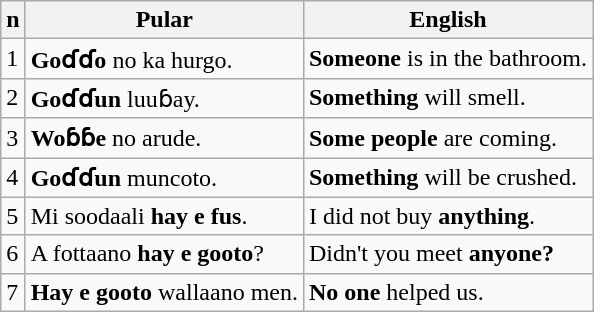<table class="wikitable">
<tr>
<th>n</th>
<th>Pular</th>
<th>English</th>
</tr>
<tr>
<td>1</td>
<td><strong>Goɗɗo</strong> no ka hurgo.</td>
<td><strong>Someone</strong> is in the bathroom.</td>
</tr>
<tr>
<td>2</td>
<td><strong>Goɗɗun</strong> luuɓay.</td>
<td><strong>Something</strong> will smell.</td>
</tr>
<tr>
<td>3</td>
<td><strong>Woɓɓe</strong> no arude.</td>
<td><strong>Some people</strong> are coming.</td>
</tr>
<tr>
<td>4</td>
<td><strong>Goɗɗun</strong> muncoto.</td>
<td><strong>Something</strong> will be crushed.</td>
</tr>
<tr>
<td>5</td>
<td>Mi soodaali <strong>hay e fus</strong>.</td>
<td>I did not buy <strong>anything</strong>.</td>
</tr>
<tr>
<td>6</td>
<td>A fottaano <strong>hay e gooto</strong>?</td>
<td>Didn't you meet <strong>anyone?</strong></td>
</tr>
<tr>
<td>7</td>
<td><strong>Hay e gooto</strong> wallaano men.</td>
<td><strong>No one</strong> helped us.</td>
</tr>
</table>
